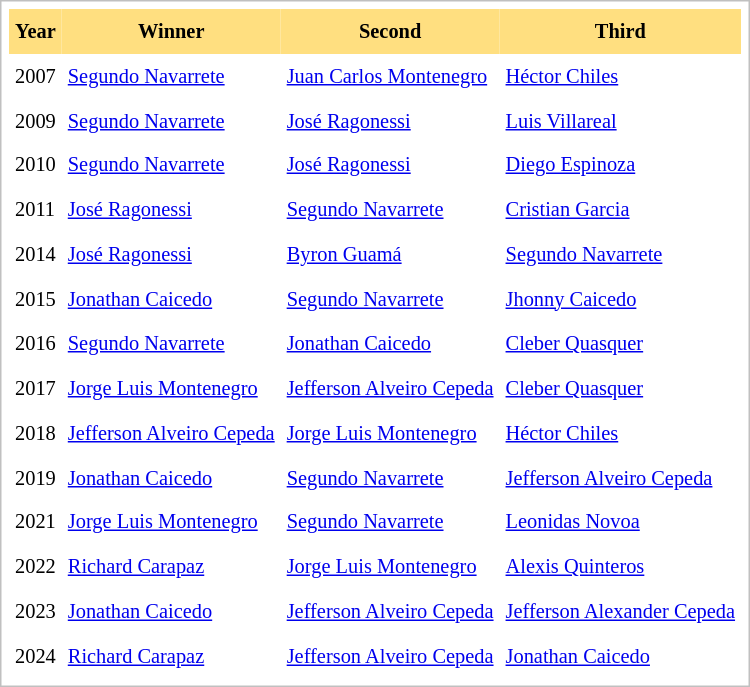<table cellpadding="4" cellspacing="0"  style="border: 1px solid silver; color: black; margin: 0 0 0.5em 0; background-color: white; padding: 5px; text-align: left; font-size:85%; vertical-align: top; line-height:1.6em;">
<tr>
<th scope="col;" align="center" bgcolor="FFDF80">Year</th>
<th scope="col;" align="center" bgcolor="FFDF80">Winner</th>
<th scope="col;" align="center" bgcolor="FFDF80">Second</th>
<th scope="col;" align="center" bgcolor="FFDF80">Third</th>
</tr>
<tr>
</tr>
<tr>
<td>2007</td>
<td><a href='#'>Segundo Navarrete</a></td>
<td><a href='#'>Juan Carlos Montenegro</a></td>
<td><a href='#'>Héctor Chiles</a></td>
</tr>
<tr>
<td>2009</td>
<td><a href='#'>Segundo Navarrete</a></td>
<td><a href='#'>José Ragonessi</a></td>
<td><a href='#'>Luis Villareal</a></td>
</tr>
<tr>
<td>2010</td>
<td><a href='#'>Segundo Navarrete</a></td>
<td><a href='#'>José Ragonessi</a></td>
<td><a href='#'>Diego Espinoza</a></td>
</tr>
<tr>
<td>2011</td>
<td><a href='#'>José Ragonessi</a></td>
<td><a href='#'>Segundo Navarrete</a></td>
<td><a href='#'>Cristian Garcia</a></td>
</tr>
<tr>
<td>2014</td>
<td><a href='#'>José Ragonessi</a></td>
<td><a href='#'>Byron Guamá</a></td>
<td><a href='#'>Segundo Navarrete</a></td>
</tr>
<tr>
<td>2015</td>
<td><a href='#'>Jonathan Caicedo</a></td>
<td><a href='#'>Segundo Navarrete</a></td>
<td><a href='#'>Jhonny Caicedo</a></td>
</tr>
<tr>
<td>2016</td>
<td><a href='#'>Segundo Navarrete</a></td>
<td><a href='#'>Jonathan Caicedo</a></td>
<td><a href='#'>Cleber Quasquer</a></td>
</tr>
<tr>
<td>2017</td>
<td><a href='#'>Jorge Luis Montenegro</a></td>
<td><a href='#'>Jefferson Alveiro Cepeda</a></td>
<td><a href='#'>Cleber Quasquer</a></td>
</tr>
<tr>
<td>2018</td>
<td><a href='#'>Jefferson Alveiro Cepeda</a></td>
<td><a href='#'>Jorge Luis Montenegro</a></td>
<td><a href='#'>Héctor Chiles</a></td>
</tr>
<tr>
<td>2019</td>
<td><a href='#'>Jonathan Caicedo</a></td>
<td><a href='#'>Segundo Navarrete</a></td>
<td><a href='#'>Jefferson Alveiro Cepeda</a></td>
</tr>
<tr>
<td>2021</td>
<td><a href='#'>Jorge Luis Montenegro</a></td>
<td><a href='#'>Segundo Navarrete</a></td>
<td><a href='#'>Leonidas Novoa</a></td>
</tr>
<tr>
<td>2022</td>
<td><a href='#'>Richard Carapaz</a></td>
<td><a href='#'>Jorge Luis Montenegro</a></td>
<td><a href='#'>Alexis Quinteros</a></td>
</tr>
<tr>
<td>2023</td>
<td><a href='#'>Jonathan Caicedo</a></td>
<td><a href='#'>Jefferson Alveiro Cepeda</a></td>
<td><a href='#'>Jefferson Alexander Cepeda</a></td>
</tr>
<tr>
<td>2024</td>
<td><a href='#'>Richard Carapaz</a></td>
<td><a href='#'>Jefferson Alveiro Cepeda</a></td>
<td><a href='#'>Jonathan Caicedo</a></td>
</tr>
</table>
